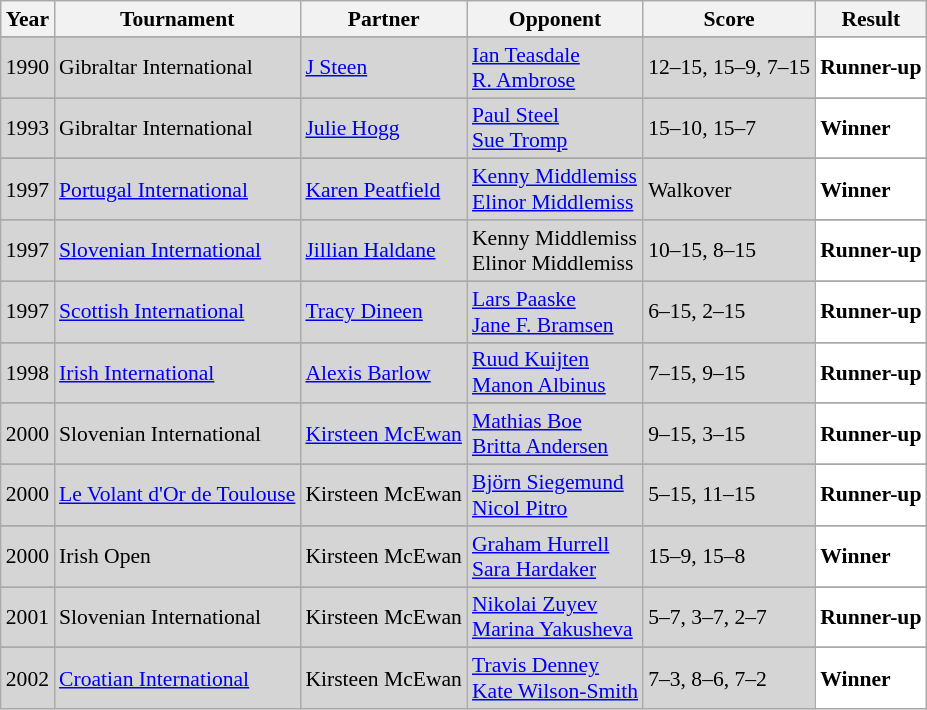<table class="sortable wikitable" style="font-size:90%;">
<tr>
<th>Year</th>
<th>Tournament</th>
<th>Partner</th>
<th>Opponent</th>
<th>Score</th>
<th>Result</th>
</tr>
<tr>
</tr>
<tr style="background:#D5D5D5">
<td align="center">1990</td>
<td align="left">Gibraltar International</td>
<td align="left"> <a href='#'>J Steen</a></td>
<td align="left"> <a href='#'>Ian Teasdale</a> <br>  <a href='#'>R. Ambrose</a></td>
<td align="left">12–15, 15–9, 7–15</td>
<td style="text-align:left; background:white"> <strong>Runner-up</strong></td>
</tr>
<tr>
</tr>
<tr style="background:#D5D5D5">
<td align="center">1993</td>
<td align="left">Gibraltar International</td>
<td align="left"> <a href='#'>Julie Hogg</a></td>
<td align="left"> <a href='#'>Paul Steel</a> <br>  <a href='#'>Sue Tromp</a></td>
<td align="left">15–10, 15–7</td>
<td style="text-align:left; background:white"> <strong>Winner</strong></td>
</tr>
<tr>
</tr>
<tr style="background:#D5D5D5">
<td align="center">1997</td>
<td align="left"><a href='#'>Portugal International</a></td>
<td align="left"> <a href='#'>Karen Peatfield</a></td>
<td align="left"> <a href='#'>Kenny Middlemiss</a> <br>  <a href='#'>Elinor Middlemiss</a></td>
<td align="left">Walkover</td>
<td style="text-align:left; background:white"> <strong>Winner</strong></td>
</tr>
<tr>
</tr>
<tr style="background:#D5D5D5">
<td align="center">1997</td>
<td align="left"><a href='#'>Slovenian International</a></td>
<td align="left"> <a href='#'>Jillian Haldane</a></td>
<td align="left"> Kenny Middlemiss <br>  Elinor Middlemiss</td>
<td align="left">10–15, 8–15</td>
<td style="text-align:left; background:white"> <strong>Runner-up</strong></td>
</tr>
<tr>
</tr>
<tr style="background:#D5D5D5">
<td align="center">1997</td>
<td align="left"><a href='#'>Scottish International</a></td>
<td align="left"> <a href='#'>Tracy Dineen</a></td>
<td align="left"> <a href='#'>Lars Paaske</a> <br>  <a href='#'>Jane F. Bramsen</a></td>
<td align="left">6–15, 2–15</td>
<td style="text-align:left; background:white"> <strong>Runner-up</strong></td>
</tr>
<tr>
</tr>
<tr style="background:#D5D5D5">
<td align="center">1998</td>
<td align="left"><a href='#'>Irish International</a></td>
<td align="left"> <a href='#'>Alexis Barlow</a></td>
<td align="left"> <a href='#'>Ruud Kuijten</a> <br>  <a href='#'>Manon Albinus</a></td>
<td align="left">7–15, 9–15</td>
<td style="text-align:left; background:white"> <strong>Runner-up</strong></td>
</tr>
<tr>
</tr>
<tr style="background:#D5D5D5">
<td align="center">2000</td>
<td align="left">Slovenian International</td>
<td align="left"> <a href='#'>Kirsteen McEwan</a></td>
<td align="left"> <a href='#'>Mathias Boe</a> <br>  <a href='#'>Britta Andersen</a></td>
<td align="left">9–15, 3–15</td>
<td style="text-align:left; background:white"> <strong>Runner-up</strong></td>
</tr>
<tr>
</tr>
<tr style="background:#D5D5D5">
<td align="center">2000</td>
<td align="left"><a href='#'>Le Volant d'Or de Toulouse</a></td>
<td align="left"> Kirsteen McEwan</td>
<td align="left"> <a href='#'>Björn Siegemund</a> <br>  <a href='#'>Nicol Pitro</a></td>
<td align="left">5–15, 11–15</td>
<td style="text-align:left; background:white"> <strong>Runner-up</strong></td>
</tr>
<tr>
</tr>
<tr style="background:#D5D5D5">
<td align="center">2000</td>
<td align="left">Irish Open</td>
<td align="left"> Kirsteen McEwan</td>
<td align="left"> <a href='#'>Graham Hurrell</a> <br>  <a href='#'>Sara Hardaker</a></td>
<td align="left">15–9, 15–8</td>
<td style="text-align:left; background:white"> <strong>Winner</strong></td>
</tr>
<tr>
</tr>
<tr style="background:#D5D5D5">
<td align="center">2001</td>
<td align="left">Slovenian International</td>
<td align="left"> Kirsteen McEwan</td>
<td align="left"> <a href='#'>Nikolai Zuyev</a> <br>  <a href='#'>Marina Yakusheva</a></td>
<td align="left">5–7, 3–7, 2–7</td>
<td style="text-align:left; background:white"> <strong>Runner-up</strong></td>
</tr>
<tr>
</tr>
<tr style="background:#D5D5D5">
<td align="center">2002</td>
<td align="left"><a href='#'>Croatian International</a></td>
<td align="left"> Kirsteen McEwan</td>
<td align="left"> <a href='#'>Travis Denney</a> <br>  <a href='#'>Kate Wilson-Smith</a></td>
<td align="left">7–3, 8–6, 7–2</td>
<td style="text-align:left; background:white"> <strong>Winner</strong></td>
</tr>
</table>
